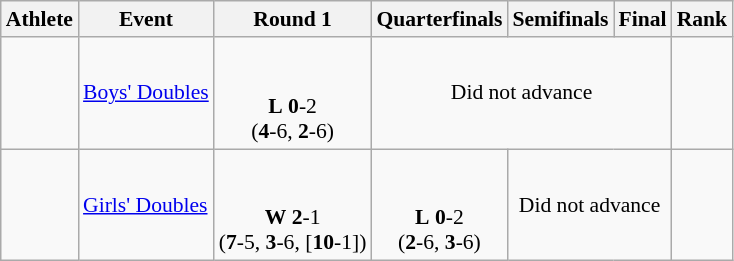<table class=wikitable style="font-size:90%">
<tr>
<th>Athlete</th>
<th>Event</th>
<th>Round 1</th>
<th>Quarterfinals</th>
<th>Semifinals</th>
<th>Final</th>
<th>Rank</th>
</tr>
<tr>
<td> <br></td>
<td><a href='#'>Boys' Doubles</a></td>
<td align=center><br><br><strong>L</strong> <strong>0</strong>-2<br> (<strong>4</strong>-6, <strong>2</strong>-6)</td>
<td colspan=3 align=center>Did not advance</td>
<td align=center></td>
</tr>
<tr>
<td> <br></td>
<td><a href='#'>Girls' Doubles</a></td>
<td align=center><br><br><strong>W</strong> <strong>2</strong>-1<br> (<strong>7</strong>-5, <strong>3</strong>-6, [<strong>10</strong>-1])</td>
<td align=center><br><br><strong>L</strong> <strong>0</strong>-2<br> (<strong>2</strong>-6, <strong>3</strong>-6)</td>
<td colspan=2 align=center>Did not advance</td>
<td align=center></td>
</tr>
</table>
